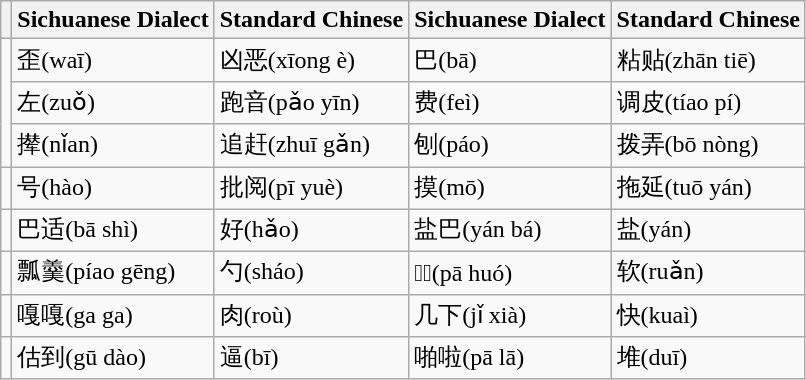<table class="wikitable">
<tr>
<th></th>
<th>Sichuanese Dialect</th>
<th>Standard Chinese</th>
<th>Sichuanese Dialect</th>
<th>Standard Chinese</th>
</tr>
<tr>
<td rowspan="3"></td>
<td>歪(waī)</td>
<td>凶恶(xīong è)</td>
<td>巴(bā)</td>
<td>粘贴(zhān tiē)</td>
</tr>
<tr>
<td>左(zuǒ)</td>
<td>跑音(pǎo yīn)</td>
<td>费(feì)</td>
<td>调皮(tíao pí)</td>
</tr>
<tr>
<td>撵(nǐan)</td>
<td>追赶(zhuī gǎn)</td>
<td>刨(páo)</td>
<td>拨弄(bō nòng)</td>
</tr>
<tr>
<td></td>
<td>号(hào)</td>
<td>批阅(pī yuè)</td>
<td>摸(mō)</td>
<td>拖延(tuō yán)</td>
</tr>
<tr>
<td></td>
<td>巴适(bā shì)</td>
<td>好(hǎo)</td>
<td>盐巴(yán bá)</td>
<td>盐(yán)</td>
</tr>
<tr>
<td></td>
<td>瓢羹(píao gēng)</td>
<td>勺(sháo)</td>
<td>𤆵和(pā huó)</td>
<td>软(ruǎn)</td>
</tr>
<tr>
<td></td>
<td>嘎嘎(ga ga)</td>
<td>肉(roù)</td>
<td>几下(jǐ xià)</td>
<td>快(kuaì)</td>
</tr>
<tr>
<td></td>
<td>估到(gū dào)</td>
<td>逼(bī)</td>
<td>啪啦(pā lā)</td>
<td>堆(duī)</td>
</tr>
</table>
